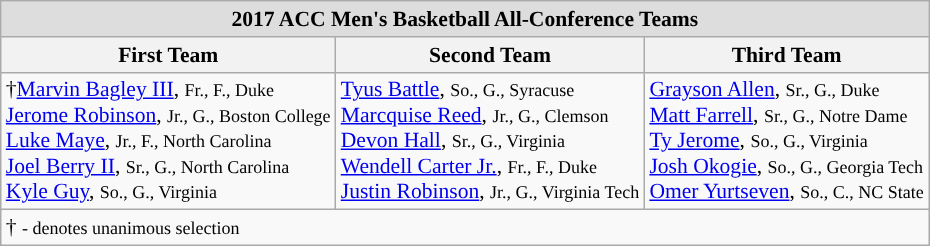<table class="wikitable" style="white-space:nowrap; font-size:90%;">
<tr>
<td colspan="7" style="text-align:center; background:#ddd;"><strong>2017 ACC Men's Basketball All-Conference Teams</strong></td>
</tr>
<tr>
<th>First Team</th>
<th>Second Team</th>
<th>Third Team</th>
</tr>
<tr>
<td>†<a href='#'>Marvin Bagley III</a>, <small>Fr., F., Duke</small><br><a href='#'>Jerome Robinson</a>, <small>Jr., G., Boston College</small><br><a href='#'>Luke Maye</a>, <small>Jr., F., North Carolina</small><br><a href='#'>Joel Berry II</a>, <small>Sr., G., North Carolina</small><br><a href='#'>Kyle Guy</a>, <small>So., G., Virginia</small><br></td>
<td><a href='#'>Tyus Battle</a>, <small>So., G., Syracuse</small><br><a href='#'>Marcquise Reed</a>, <small>Jr., G., Clemson</small><br><a href='#'>Devon Hall</a>, <small>Sr., G., Virginia</small><br><a href='#'>Wendell Carter Jr.</a>, <small>Fr., F., Duke</small><br><a href='#'>Justin Robinson</a>, <small>Jr., G., Virginia Tech</small><br></td>
<td><a href='#'>Grayson Allen</a>, <small>Sr., G., Duke</small><br><a href='#'>Matt Farrell</a>, <small>Sr., G., Notre Dame</small><br><a href='#'>Ty Jerome</a>, <small>So., G., Virginia</small><br><a href='#'>Josh Okogie</a>, <small>So., G., Georgia Tech</small><br><a href='#'>Omer Yurtseven</a>, <small>So., C., NC State</small><br></td>
</tr>
<tr>
<td colspan="5" style="text-align:left;">† <small>- denotes unanimous selection</small></td>
</tr>
</table>
